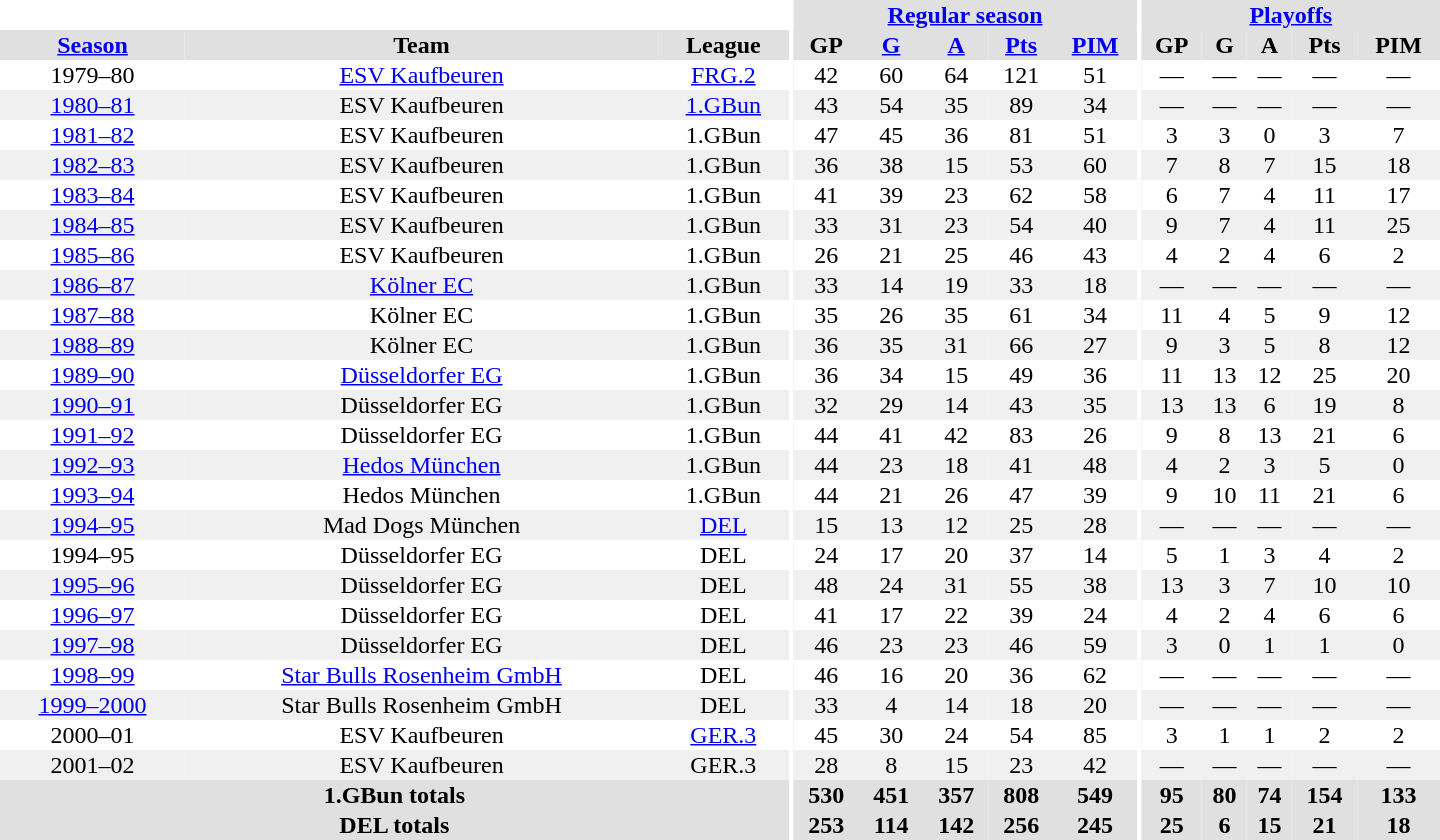<table border="0" cellpadding="1" cellspacing="0" style="text-align:center; width:60em">
<tr bgcolor="#e0e0e0">
<th colspan="3" bgcolor="#ffffff"></th>
<th rowspan="100" bgcolor="#ffffff"></th>
<th colspan="5"><a href='#'>Regular season</a></th>
<th rowspan="100" bgcolor="#ffffff"></th>
<th colspan="5"><a href='#'>Playoffs</a></th>
</tr>
<tr bgcolor="#e0e0e0">
<th><a href='#'>Season</a></th>
<th>Team</th>
<th>League</th>
<th>GP</th>
<th><a href='#'>G</a></th>
<th><a href='#'>A</a></th>
<th><a href='#'>Pts</a></th>
<th><a href='#'>PIM</a></th>
<th>GP</th>
<th>G</th>
<th>A</th>
<th>Pts</th>
<th>PIM</th>
</tr>
<tr>
<td>1979–80</td>
<td><a href='#'>ESV Kaufbeuren</a></td>
<td><a href='#'>FRG.2</a></td>
<td>42</td>
<td>60</td>
<td>64</td>
<td>121</td>
<td>51</td>
<td>—</td>
<td>—</td>
<td>—</td>
<td>—</td>
<td>—</td>
</tr>
<tr bgcolor="#f0f0f0">
<td><a href='#'>1980–81</a></td>
<td>ESV Kaufbeuren</td>
<td><a href='#'>1.GBun</a></td>
<td>43</td>
<td>54</td>
<td>35</td>
<td>89</td>
<td>34</td>
<td>—</td>
<td>—</td>
<td>—</td>
<td>—</td>
<td>—</td>
</tr>
<tr>
<td><a href='#'>1981–82</a></td>
<td>ESV Kaufbeuren</td>
<td>1.GBun</td>
<td>47</td>
<td>45</td>
<td>36</td>
<td>81</td>
<td>51</td>
<td>3</td>
<td>3</td>
<td>0</td>
<td>3</td>
<td>7</td>
</tr>
<tr bgcolor="#f0f0f0">
<td><a href='#'>1982–83</a></td>
<td>ESV Kaufbeuren</td>
<td>1.GBun</td>
<td>36</td>
<td>38</td>
<td>15</td>
<td>53</td>
<td>60</td>
<td>7</td>
<td>8</td>
<td>7</td>
<td>15</td>
<td>18</td>
</tr>
<tr>
<td><a href='#'>1983–84</a></td>
<td>ESV Kaufbeuren</td>
<td>1.GBun</td>
<td>41</td>
<td>39</td>
<td>23</td>
<td>62</td>
<td>58</td>
<td>6</td>
<td>7</td>
<td>4</td>
<td>11</td>
<td>17</td>
</tr>
<tr bgcolor="#f0f0f0">
<td><a href='#'>1984–85</a></td>
<td>ESV Kaufbeuren</td>
<td>1.GBun</td>
<td>33</td>
<td>31</td>
<td>23</td>
<td>54</td>
<td>40</td>
<td>9</td>
<td>7</td>
<td>4</td>
<td>11</td>
<td>25</td>
</tr>
<tr>
<td><a href='#'>1985–86</a></td>
<td>ESV Kaufbeuren</td>
<td>1.GBun</td>
<td>26</td>
<td>21</td>
<td>25</td>
<td>46</td>
<td>43</td>
<td>4</td>
<td>2</td>
<td>4</td>
<td>6</td>
<td>2</td>
</tr>
<tr bgcolor="#f0f0f0">
<td><a href='#'>1986–87</a></td>
<td><a href='#'>Kölner EC</a></td>
<td>1.GBun</td>
<td>33</td>
<td>14</td>
<td>19</td>
<td>33</td>
<td>18</td>
<td>—</td>
<td>—</td>
<td>—</td>
<td>—</td>
<td>—</td>
</tr>
<tr>
<td><a href='#'>1987–88</a></td>
<td>Kölner EC</td>
<td>1.GBun</td>
<td>35</td>
<td>26</td>
<td>35</td>
<td>61</td>
<td>34</td>
<td>11</td>
<td>4</td>
<td>5</td>
<td>9</td>
<td>12</td>
</tr>
<tr bgcolor="#f0f0f0">
<td><a href='#'>1988–89</a></td>
<td>Kölner EC</td>
<td>1.GBun</td>
<td>36</td>
<td>35</td>
<td>31</td>
<td>66</td>
<td>27</td>
<td>9</td>
<td>3</td>
<td>5</td>
<td>8</td>
<td>12</td>
</tr>
<tr>
<td><a href='#'>1989–90</a></td>
<td><a href='#'>Düsseldorfer EG</a></td>
<td>1.GBun</td>
<td>36</td>
<td>34</td>
<td>15</td>
<td>49</td>
<td>36</td>
<td>11</td>
<td>13</td>
<td>12</td>
<td>25</td>
<td>20</td>
</tr>
<tr bgcolor="#f0f0f0">
<td><a href='#'>1990–91</a></td>
<td>Düsseldorfer EG</td>
<td>1.GBun</td>
<td>32</td>
<td>29</td>
<td>14</td>
<td>43</td>
<td>35</td>
<td>13</td>
<td>13</td>
<td>6</td>
<td>19</td>
<td>8</td>
</tr>
<tr>
<td><a href='#'>1991–92</a></td>
<td>Düsseldorfer EG</td>
<td>1.GBun</td>
<td>44</td>
<td>41</td>
<td>42</td>
<td>83</td>
<td>26</td>
<td>9</td>
<td>8</td>
<td>13</td>
<td>21</td>
<td>6</td>
</tr>
<tr bgcolor="#f0f0f0">
<td><a href='#'>1992–93</a></td>
<td><a href='#'>Hedos München</a></td>
<td>1.GBun</td>
<td>44</td>
<td>23</td>
<td>18</td>
<td>41</td>
<td>48</td>
<td>4</td>
<td>2</td>
<td>3</td>
<td>5</td>
<td>0</td>
</tr>
<tr>
<td><a href='#'>1993–94</a></td>
<td>Hedos München</td>
<td>1.GBun</td>
<td>44</td>
<td>21</td>
<td>26</td>
<td>47</td>
<td>39</td>
<td>9</td>
<td>10</td>
<td>11</td>
<td>21</td>
<td>6</td>
</tr>
<tr bgcolor="#f0f0f0">
<td><a href='#'>1994–95</a></td>
<td>Mad Dogs München</td>
<td><a href='#'>DEL</a></td>
<td>15</td>
<td>13</td>
<td>12</td>
<td>25</td>
<td>28</td>
<td>—</td>
<td>—</td>
<td>—</td>
<td>—</td>
<td>—</td>
</tr>
<tr>
<td>1994–95</td>
<td>Düsseldorfer EG</td>
<td>DEL</td>
<td>24</td>
<td>17</td>
<td>20</td>
<td>37</td>
<td>14</td>
<td>5</td>
<td>1</td>
<td>3</td>
<td>4</td>
<td>2</td>
</tr>
<tr bgcolor="#f0f0f0">
<td><a href='#'>1995–96</a></td>
<td>Düsseldorfer EG</td>
<td>DEL</td>
<td>48</td>
<td>24</td>
<td>31</td>
<td>55</td>
<td>38</td>
<td>13</td>
<td>3</td>
<td>7</td>
<td>10</td>
<td>10</td>
</tr>
<tr>
<td><a href='#'>1996–97</a></td>
<td>Düsseldorfer EG</td>
<td>DEL</td>
<td>41</td>
<td>17</td>
<td>22</td>
<td>39</td>
<td>24</td>
<td>4</td>
<td>2</td>
<td>4</td>
<td>6</td>
<td>6</td>
</tr>
<tr bgcolor="#f0f0f0">
<td><a href='#'>1997–98</a></td>
<td>Düsseldorfer EG</td>
<td>DEL</td>
<td>46</td>
<td>23</td>
<td>23</td>
<td>46</td>
<td>59</td>
<td>3</td>
<td>0</td>
<td>1</td>
<td>1</td>
<td>0</td>
</tr>
<tr>
<td><a href='#'>1998–99</a></td>
<td><a href='#'>Star Bulls Rosenheim GmbH</a></td>
<td>DEL</td>
<td>46</td>
<td>16</td>
<td>20</td>
<td>36</td>
<td>62</td>
<td>—</td>
<td>—</td>
<td>—</td>
<td>—</td>
<td>—</td>
</tr>
<tr bgcolor="#f0f0f0">
<td><a href='#'>1999–2000</a></td>
<td>Star Bulls Rosenheim GmbH</td>
<td>DEL</td>
<td>33</td>
<td>4</td>
<td>14</td>
<td>18</td>
<td>20</td>
<td>—</td>
<td>—</td>
<td>—</td>
<td>—</td>
<td>—</td>
</tr>
<tr>
<td>2000–01</td>
<td>ESV Kaufbeuren</td>
<td><a href='#'>GER.3</a></td>
<td>45</td>
<td>30</td>
<td>24</td>
<td>54</td>
<td>85</td>
<td>3</td>
<td>1</td>
<td>1</td>
<td>2</td>
<td>2</td>
</tr>
<tr bgcolor="#f0f0f0">
<td>2001–02</td>
<td>ESV Kaufbeuren</td>
<td>GER.3</td>
<td>28</td>
<td>8</td>
<td>15</td>
<td>23</td>
<td>42</td>
<td>—</td>
<td>—</td>
<td>—</td>
<td>—</td>
<td>—</td>
</tr>
<tr bgcolor="#e0e0e0">
<th colspan="3">1.GBun totals</th>
<th>530</th>
<th>451</th>
<th>357</th>
<th>808</th>
<th>549</th>
<th>95</th>
<th>80</th>
<th>74</th>
<th>154</th>
<th>133</th>
</tr>
<tr bgcolor="#e0e0e0">
<th colspan="3">DEL totals</th>
<th>253</th>
<th>114</th>
<th>142</th>
<th>256</th>
<th>245</th>
<th>25</th>
<th>6</th>
<th>15</th>
<th>21</th>
<th>18</th>
</tr>
</table>
